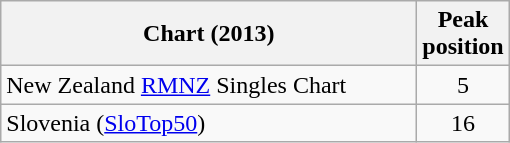<table class="wikitable sortable">
<tr>
<th scope="col" width=270>Chart (2013)</th>
<th scope="col" width=40>Peak<br>position</th>
</tr>
<tr>
<td>New Zealand <a href='#'>RMNZ</a> Singles Chart</td>
<td style="text-align:center;">5</td>
</tr>
<tr>
<td scope="row">Slovenia (<a href='#'>SloTop50</a>)</td>
<td align=center>16</td>
</tr>
</table>
